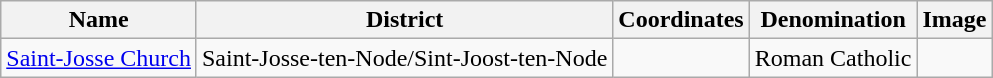<table class="wikitable sortable">
<tr>
<th>Name</th>
<th>District</th>
<th>Coordinates</th>
<th>Denomination</th>
<th>Image</th>
</tr>
<tr>
<td><a href='#'>Saint-Josse Church</a></td>
<td>Saint-Josse-ten-Node/Sint-Joost-ten-Node</td>
<td></td>
<td>Roman Catholic</td>
<td></td>
</tr>
</table>
